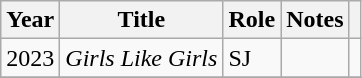<table class="wikitable sortable">
<tr>
<th>Year</th>
<th>Title</th>
<th>Role</th>
<th>Notes</th>
<th class="unsortable"></th>
</tr>
<tr>
<td>2023</td>
<td><em>Girls Like Girls</em></td>
<td>SJ</td>
<td></td>
<td></td>
</tr>
<tr>
</tr>
</table>
